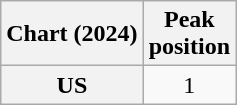<table class="wikitable sortable plainrowheaders" style="text-align:center">
<tr>
<th scope="col">Chart (2024)</th>
<th scope="col">Peak<br>position</th>
</tr>
<tr>
<th scope="row">US </th>
<td>1</td>
</tr>
</table>
